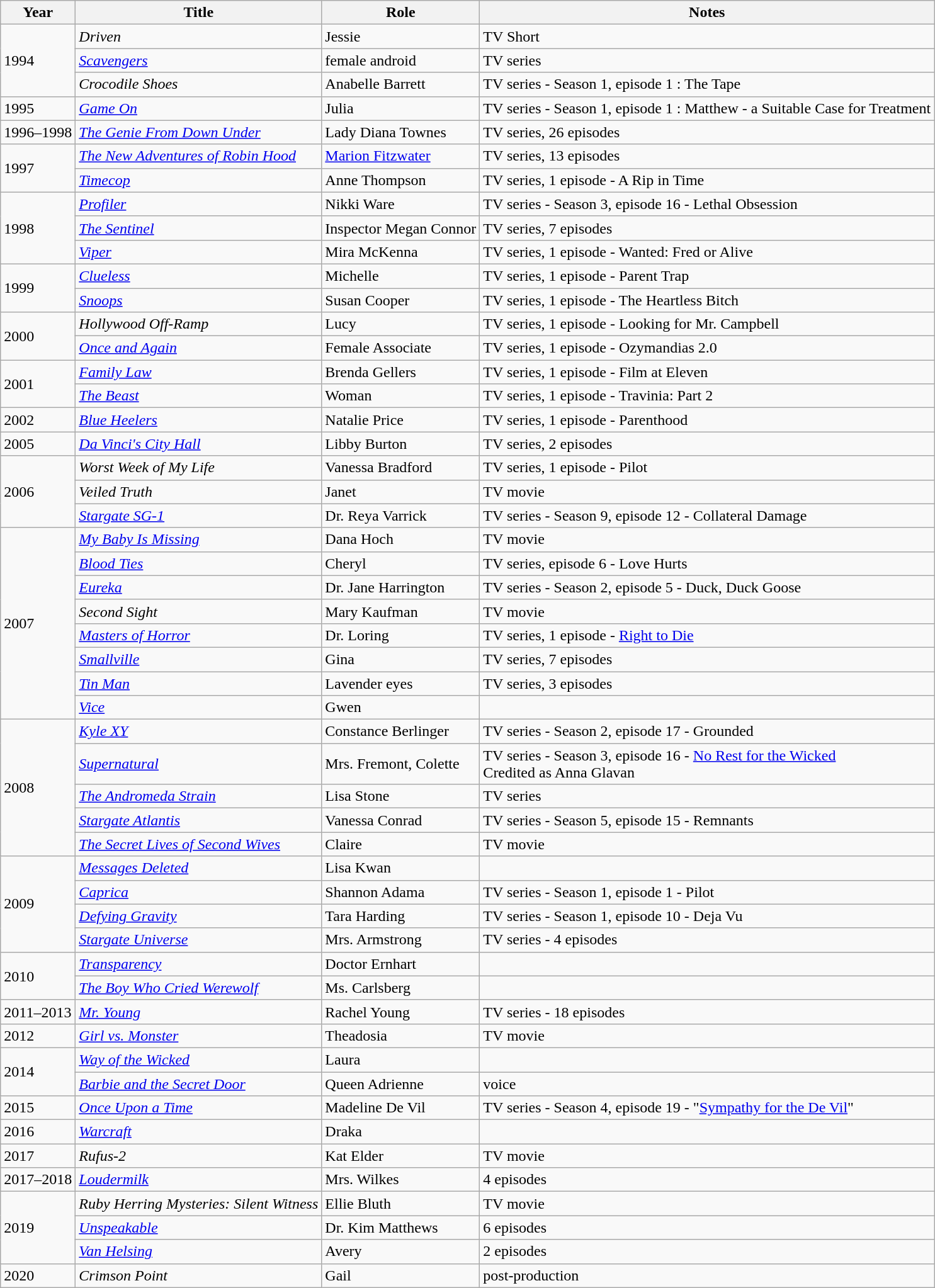<table class="wikitable sortable">
<tr>
<th>Year</th>
<th>Title</th>
<th>Role</th>
<th class="unsortable">Notes</th>
</tr>
<tr>
<td rowspan="3">1994</td>
<td><em>Driven</em></td>
<td>Jessie</td>
<td>TV Short</td>
</tr>
<tr>
<td><em><a href='#'>Scavengers</a></em></td>
<td>female android</td>
<td>TV series</td>
</tr>
<tr>
<td><em>Crocodile Shoes</em></td>
<td>Anabelle Barrett</td>
<td>TV series - Season 1, episode 1 : The Tape</td>
</tr>
<tr>
<td>1995</td>
<td><em><a href='#'>Game On</a></em></td>
<td>Julia</td>
<td>TV series - Season 1, episode 1 : Matthew - a Suitable Case for Treatment</td>
</tr>
<tr>
<td>1996–1998</td>
<td><em><a href='#'>The Genie From Down Under</a></em></td>
<td>Lady Diana Townes</td>
<td>TV series, 26 episodes</td>
</tr>
<tr>
<td rowspan="2">1997</td>
<td><em><a href='#'>The New Adventures of Robin Hood</a></em></td>
<td><a href='#'>Marion Fitzwater</a></td>
<td>TV series, 13 episodes</td>
</tr>
<tr>
<td><em><a href='#'>Timecop</a></em></td>
<td>Anne Thompson</td>
<td>TV series, 1 episode - A Rip in Time</td>
</tr>
<tr>
<td rowspan="3">1998</td>
<td><em><a href='#'>Profiler</a></em></td>
<td>Nikki Ware</td>
<td>TV series - Season 3, episode 16 - Lethal Obsession</td>
</tr>
<tr>
<td><em><a href='#'>The Sentinel</a></em></td>
<td>Inspector Megan Connor</td>
<td>TV series, 7 episodes</td>
</tr>
<tr>
<td><em><a href='#'>Viper</a></em></td>
<td>Mira McKenna</td>
<td>TV series, 1 episode - Wanted: Fred or Alive</td>
</tr>
<tr>
<td rowspan="2">1999</td>
<td><em><a href='#'>Clueless</a></em></td>
<td>Michelle</td>
<td>TV series, 1 episode - Parent Trap</td>
</tr>
<tr>
<td><em><a href='#'>Snoops</a></em></td>
<td>Susan Cooper</td>
<td>TV series, 1 episode - The Heartless Bitch</td>
</tr>
<tr>
<td rowspan="2">2000</td>
<td><em>Hollywood Off-Ramp</em></td>
<td>Lucy</td>
<td>TV series, 1 episode - Looking for Mr. Campbell</td>
</tr>
<tr>
<td><em><a href='#'>Once and Again</a></em></td>
<td>Female Associate</td>
<td>TV series, 1 episode - Ozymandias 2.0</td>
</tr>
<tr>
<td rowspan="2">2001</td>
<td><em><a href='#'>Family Law</a></em></td>
<td>Brenda Gellers</td>
<td>TV series, 1 episode - Film at Eleven</td>
</tr>
<tr>
<td><em><a href='#'>The Beast</a></em></td>
<td>Woman</td>
<td>TV series, 1 episode - Travinia: Part 2</td>
</tr>
<tr>
<td>2002</td>
<td><em><a href='#'>Blue Heelers</a></em></td>
<td>Natalie Price</td>
<td>TV series, 1 episode - Parenthood</td>
</tr>
<tr>
<td>2005</td>
<td><em><a href='#'>Da Vinci's City Hall</a></em></td>
<td>Libby Burton</td>
<td>TV series, 2 episodes</td>
</tr>
<tr>
<td rowspan="3">2006</td>
<td><em>Worst Week of My Life</em></td>
<td>Vanessa Bradford</td>
<td>TV series, 1 episode - Pilot</td>
</tr>
<tr>
<td><em>Veiled Truth</em></td>
<td>Janet</td>
<td>TV movie</td>
</tr>
<tr>
<td><em><a href='#'>Stargate SG-1</a></em></td>
<td>Dr. Reya Varrick</td>
<td>TV series - Season 9, episode 12 - Collateral Damage</td>
</tr>
<tr>
<td rowspan="8">2007</td>
<td><em><a href='#'>My Baby Is Missing</a></em></td>
<td>Dana Hoch</td>
<td>TV movie</td>
</tr>
<tr>
<td><em><a href='#'>Blood Ties</a></em></td>
<td>Cheryl</td>
<td>TV series, episode 6 - Love Hurts</td>
</tr>
<tr>
<td><em><a href='#'>Eureka</a></em></td>
<td>Dr. Jane Harrington</td>
<td>TV series - Season 2, episode 5 - Duck, Duck Goose</td>
</tr>
<tr>
<td><em>Second Sight</em></td>
<td>Mary Kaufman</td>
<td>TV movie</td>
</tr>
<tr>
<td><em><a href='#'>Masters of Horror</a></em></td>
<td>Dr. Loring</td>
<td>TV series, 1 episode - <a href='#'>Right to Die</a></td>
</tr>
<tr>
<td><em><a href='#'>Smallville</a></em></td>
<td>Gina</td>
<td>TV series, 7 episodes</td>
</tr>
<tr>
<td><em><a href='#'>Tin Man</a></em></td>
<td>Lavender eyes</td>
<td>TV series, 3 episodes</td>
</tr>
<tr>
<td><em><a href='#'>Vice</a></em></td>
<td>Gwen</td>
<td></td>
</tr>
<tr>
<td rowspan="5">2008</td>
<td><em><a href='#'>Kyle XY</a></em></td>
<td>Constance Berlinger</td>
<td>TV series - Season 2, episode 17 - Grounded</td>
</tr>
<tr>
<td><em><a href='#'>Supernatural</a></em></td>
<td>Mrs. Fremont, Colette</td>
<td>TV series - Season 3, episode 16 - <a href='#'>No Rest for the Wicked</a><br>Credited as Anna Glavan</td>
</tr>
<tr>
<td><em><a href='#'>The Andromeda Strain</a></em></td>
<td>Lisa Stone</td>
<td>TV series</td>
</tr>
<tr>
<td><em><a href='#'>Stargate Atlantis</a></em></td>
<td>Vanessa Conrad</td>
<td>TV series - Season 5, episode 15 - Remnants</td>
</tr>
<tr>
<td><em><a href='#'>The Secret Lives of Second Wives</a></em></td>
<td>Claire</td>
<td>TV movie</td>
</tr>
<tr>
<td rowspan="4">2009</td>
<td><em><a href='#'>Messages Deleted</a></em></td>
<td>Lisa Kwan</td>
<td></td>
</tr>
<tr>
<td><em><a href='#'>Caprica</a></em></td>
<td>Shannon Adama</td>
<td>TV series - Season 1, episode 1 - Pilot</td>
</tr>
<tr>
<td><em><a href='#'>Defying Gravity</a></em></td>
<td>Tara Harding</td>
<td>TV series - Season 1, episode 10 - Deja Vu</td>
</tr>
<tr>
<td><em><a href='#'>Stargate Universe</a></em></td>
<td>Mrs. Armstrong</td>
<td>TV series - 4 episodes</td>
</tr>
<tr>
<td rowspan="2">2010</td>
<td><em><a href='#'>Transparency</a></em></td>
<td>Doctor Ernhart</td>
<td></td>
</tr>
<tr>
<td><em><a href='#'>The Boy Who Cried Werewolf</a></em></td>
<td>Ms. Carlsberg</td>
<td></td>
</tr>
<tr>
<td>2011–2013</td>
<td><em><a href='#'>Mr. Young</a></em></td>
<td>Rachel Young</td>
<td>TV series - 18 episodes</td>
</tr>
<tr>
<td>2012</td>
<td><em><a href='#'>Girl vs. Monster</a></em></td>
<td>Theadosia</td>
<td>TV movie</td>
</tr>
<tr>
<td rowspan="2">2014</td>
<td><em><a href='#'>Way of the Wicked</a></em></td>
<td>Laura</td>
<td></td>
</tr>
<tr>
<td><em><a href='#'>Barbie and the Secret Door</a></em></td>
<td>Queen Adrienne</td>
<td>voice</td>
</tr>
<tr>
<td>2015</td>
<td><em><a href='#'>Once Upon a Time</a></em></td>
<td>Madeline De Vil</td>
<td>TV series -  Season 4, episode 19 - "<a href='#'>Sympathy for the De Vil</a>"</td>
</tr>
<tr>
<td>2016</td>
<td><em><a href='#'>Warcraft</a></em></td>
<td>Draka</td>
<td></td>
</tr>
<tr>
<td>2017</td>
<td><em>Rufus-2</em></td>
<td>Kat Elder</td>
<td>TV movie</td>
</tr>
<tr>
<td>2017–2018</td>
<td><em><a href='#'>Loudermilk</a> </em></td>
<td>Mrs. Wilkes</td>
<td>4 episodes</td>
</tr>
<tr>
<td rowspan=3>2019</td>
<td><em>Ruby Herring Mysteries: Silent Witness </em></td>
<td>Ellie Bluth</td>
<td>TV movie</td>
</tr>
<tr>
<td><em><a href='#'>Unspeakable</a></em></td>
<td>Dr. Kim Matthews</td>
<td>6 episodes</td>
</tr>
<tr>
<td><em><a href='#'>Van Helsing</a></em></td>
<td>Avery</td>
<td>2 episodes</td>
</tr>
<tr>
<td>2020</td>
<td><em>Crimson Point </em></td>
<td>Gail</td>
<td>post-production</td>
</tr>
</table>
